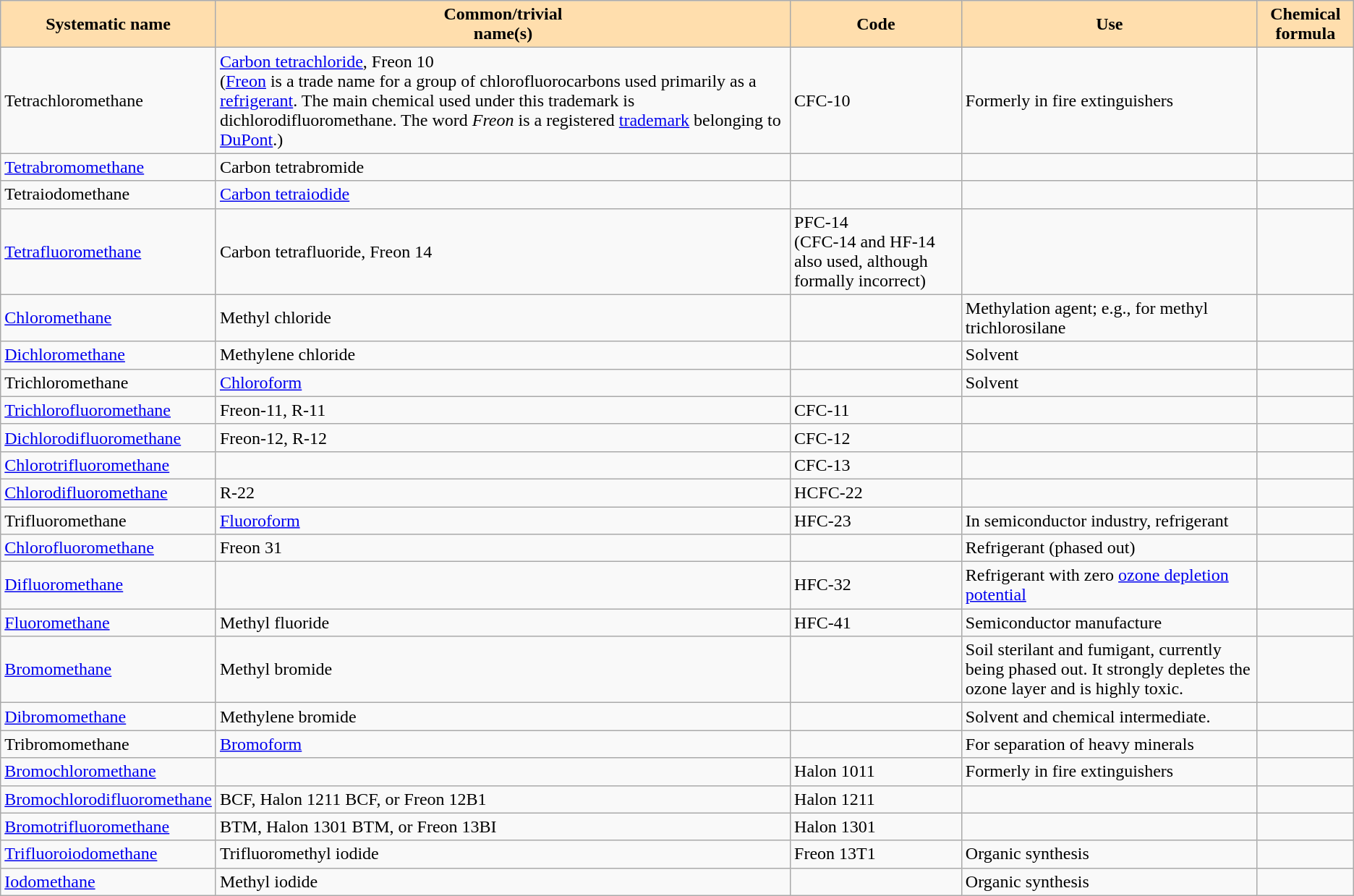<table class="wikitable" border=1>
<tr>
<th style="background:#ffdead;">Systematic name</th>
<th style="background:#ffdead;">Common/trivial<br> name(s)</th>
<th style="background:#ffdead;">Code</th>
<th style="background:#ffdead;">Use</th>
<th style="background:#ffdead;">Chemical formula</th>
</tr>
<tr>
<td>Tetrachloromethane</td>
<td><a href='#'>Carbon tetrachloride</a>, Freon 10<br>(<a href='#'>Freon</a> is a trade name for a group of chlorofluorocarbons used primarily as a <a href='#'>refrigerant</a>. The main chemical used under this trademark is dichlorodifluoromethane. The word <em>Freon</em> is a registered <a href='#'>trademark</a> belonging to <a href='#'>DuPont</a>.)</td>
<td>CFC-10</td>
<td>Formerly in fire extinguishers</td>
<td></td>
</tr>
<tr>
<td><a href='#'>Tetrabromomethane</a></td>
<td>Carbon tetrabromide</td>
<td></td>
<td></td>
<td></td>
</tr>
<tr>
<td>Tetraiodomethane</td>
<td><a href='#'>Carbon tetraiodide</a></td>
<td></td>
<td></td>
<td></td>
</tr>
<tr>
<td><a href='#'>Tetrafluoromethane</a></td>
<td>Carbon tetrafluoride, Freon 14</td>
<td>PFC-14<br>(CFC-14 and HF-14 also used, although formally incorrect)</td>
<td></td>
<td></td>
</tr>
<tr>
<td><a href='#'>Chloromethane</a></td>
<td>Methyl chloride</td>
<td></td>
<td>Methylation agent; e.g., for methyl trichlorosilane</td>
<td></td>
</tr>
<tr>
<td><a href='#'>Dichloromethane</a></td>
<td>Methylene chloride</td>
<td></td>
<td>Solvent</td>
<td></td>
</tr>
<tr>
<td>Trichloromethane</td>
<td><a href='#'>Chloroform</a></td>
<td></td>
<td>Solvent</td>
<td></td>
</tr>
<tr>
<td><a href='#'>Trichlorofluoromethane</a></td>
<td>Freon-11, R-11</td>
<td>CFC-11</td>
<td></td>
<td></td>
</tr>
<tr>
<td><a href='#'>Dichlorodifluoromethane</a></td>
<td>Freon-12, R-12</td>
<td>CFC-12</td>
<td></td>
<td></td>
</tr>
<tr>
<td><a href='#'>Chlorotrifluoromethane</a></td>
<td></td>
<td>CFC-13</td>
<td></td>
<td></td>
</tr>
<tr>
<td><a href='#'>Chlorodifluoromethane</a></td>
<td>R-22</td>
<td>HCFC-22</td>
<td></td>
<td></td>
</tr>
<tr>
<td>Trifluoromethane</td>
<td><a href='#'>Fluoroform</a></td>
<td>HFC-23</td>
<td>In semiconductor industry, refrigerant</td>
<td></td>
</tr>
<tr>
<td><a href='#'>Chlorofluoromethane</a></td>
<td>Freon 31</td>
<td></td>
<td>Refrigerant (phased out)</td>
<td></td>
</tr>
<tr>
<td><a href='#'>Difluoromethane</a></td>
<td></td>
<td>HFC-32</td>
<td>Refrigerant with zero <a href='#'>ozone depletion potential</a></td>
<td></td>
</tr>
<tr>
<td><a href='#'>Fluoromethane</a></td>
<td>Methyl fluoride</td>
<td>HFC-41</td>
<td>Semiconductor manufacture</td>
<td></td>
</tr>
<tr>
<td><a href='#'>Bromomethane</a></td>
<td>Methyl bromide</td>
<td></td>
<td>Soil sterilant and fumigant, currently being phased out. It strongly depletes the ozone layer and is highly toxic.</td>
<td></td>
</tr>
<tr>
<td><a href='#'>Dibromomethane</a></td>
<td>Methylene bromide</td>
<td></td>
<td>Solvent and chemical intermediate.</td>
<td></td>
</tr>
<tr>
<td>Tribromomethane</td>
<td><a href='#'>Bromoform</a></td>
<td></td>
<td>For separation of heavy minerals</td>
<td></td>
</tr>
<tr>
<td><a href='#'>Bromochloromethane</a></td>
<td></td>
<td>Halon 1011</td>
<td>Formerly in fire extinguishers</td>
<td></td>
</tr>
<tr>
<td><a href='#'>Bromochlorodifluoromethane</a></td>
<td>BCF, Halon 1211 BCF, or Freon 12B1</td>
<td>Halon 1211</td>
<td></td>
<td></td>
</tr>
<tr>
<td><a href='#'>Bromotrifluoromethane</a></td>
<td>BTM, Halon 1301 BTM, or Freon 13BI</td>
<td>Halon 1301</td>
<td></td>
<td></td>
</tr>
<tr>
<td><a href='#'>Trifluoroiodomethane</a></td>
<td>Trifluoromethyl iodide</td>
<td>Freon 13T1</td>
<td>Organic synthesis</td>
<td></td>
</tr>
<tr>
<td><a href='#'>Iodomethane</a></td>
<td>Methyl iodide</td>
<td></td>
<td>Organic synthesis</td>
<td></td>
</tr>
</table>
